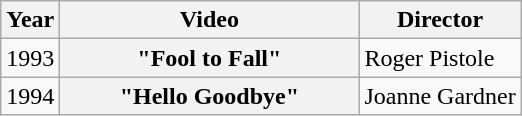<table class="wikitable plainrowheaders">
<tr>
<th>Year</th>
<th style="width:12em;">Video</th>
<th>Director</th>
</tr>
<tr>
<td>1993</td>
<th scope="row">"Fool to Fall"</th>
<td>Roger Pistole</td>
</tr>
<tr>
<td>1994</td>
<th scope="row">"Hello Goodbye"</th>
<td>Joanne Gardner</td>
</tr>
</table>
